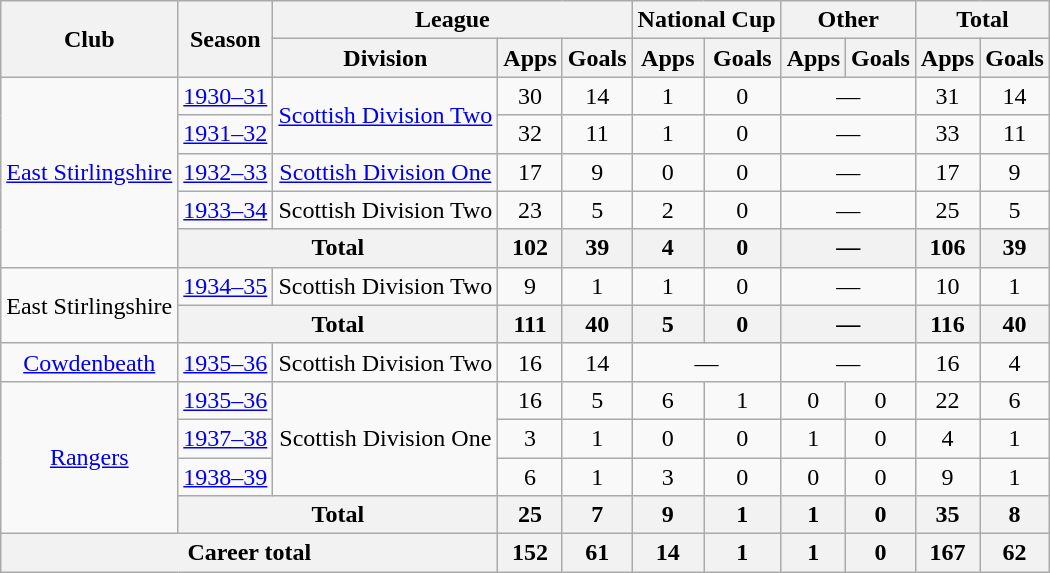<table class="wikitable" style="text-align: center;">
<tr>
<th rowspan="2">Club</th>
<th rowspan="2">Season</th>
<th colspan="3">League</th>
<th colspan="2">National Cup</th>
<th colspan="2">Other</th>
<th colspan="2">Total</th>
</tr>
<tr>
<th>Division</th>
<th>Apps</th>
<th>Goals</th>
<th>Apps</th>
<th>Goals</th>
<th>Apps</th>
<th>Goals</th>
<th>Apps</th>
<th>Goals</th>
</tr>
<tr>
<td rowspan="5"><a href='#'>East Stirlingshire</a></td>
<td><a href='#'>1930–31</a></td>
<td rowspan="2"><a href='#'>Scottish Division Two</a></td>
<td>30</td>
<td>14</td>
<td>1</td>
<td>0</td>
<td colspan="2">—</td>
<td>31</td>
<td>14</td>
</tr>
<tr>
<td><a href='#'>1931–32</a></td>
<td>32</td>
<td>11</td>
<td>1</td>
<td>0</td>
<td colspan="2">—</td>
<td>33</td>
<td>11</td>
</tr>
<tr>
<td><a href='#'>1932–33</a></td>
<td><a href='#'>Scottish Division One</a></td>
<td>17</td>
<td>9</td>
<td>0</td>
<td>0</td>
<td colspan="2">—</td>
<td>17</td>
<td>9</td>
</tr>
<tr>
<td><a href='#'>1933–34</a></td>
<td>Scottish Division Two</td>
<td>23</td>
<td>5</td>
<td>2</td>
<td>0</td>
<td colspan="2">—</td>
<td>25</td>
<td>5</td>
</tr>
<tr>
<th colspan="2">Total</th>
<th>102</th>
<th>39</th>
<th>4</th>
<th>0</th>
<th colspan="2">—</th>
<th>106</th>
<th>39</th>
</tr>
<tr>
<td rowspan="2">East Stirlingshire</td>
<td><a href='#'>1934–35</a></td>
<td>Scottish Division Two</td>
<td>9</td>
<td>1</td>
<td>1</td>
<td>0</td>
<td colspan="2">—</td>
<td>10</td>
<td>1</td>
</tr>
<tr>
<th colspan="2">Total</th>
<th>111</th>
<th>40</th>
<th>5</th>
<th>0</th>
<th colspan="2">—</th>
<th>116</th>
<th>40</th>
</tr>
<tr>
<td><a href='#'>Cowdenbeath</a></td>
<td><a href='#'>1935–36</a></td>
<td>Scottish Division Two</td>
<td>16</td>
<td>14</td>
<td colspan="2">—</td>
<td colspan="2">—</td>
<td>16</td>
<td>4</td>
</tr>
<tr>
<td rowspan="4"><a href='#'>Rangers</a></td>
<td><a href='#'>1935–36</a></td>
<td rowspan="3">Scottish Division One</td>
<td>16</td>
<td>5</td>
<td>6</td>
<td>1</td>
<td>0</td>
<td>0</td>
<td>22</td>
<td>6</td>
</tr>
<tr>
<td><a href='#'>1937–38</a></td>
<td>3</td>
<td>1</td>
<td>0</td>
<td>0</td>
<td>1</td>
<td>0</td>
<td>4</td>
<td>1</td>
</tr>
<tr>
<td><a href='#'>1938–39</a></td>
<td>6</td>
<td>1</td>
<td>3</td>
<td>0</td>
<td>0</td>
<td>0</td>
<td>9</td>
<td>1</td>
</tr>
<tr>
<th colspan="2">Total</th>
<th>25</th>
<th>7</th>
<th>9</th>
<th>1</th>
<th>1</th>
<th>0</th>
<th>35</th>
<th>8</th>
</tr>
<tr>
<th colspan="3">Career total</th>
<th>152</th>
<th>61</th>
<th>14</th>
<th>1</th>
<th>1</th>
<th>0</th>
<th>167</th>
<th>62</th>
</tr>
</table>
